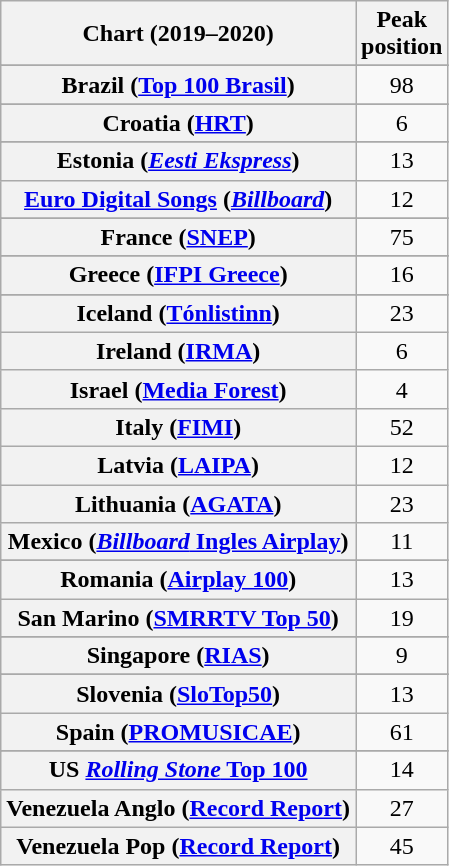<table class="wikitable sortable plainrowheaders" style="text-align:center">
<tr>
<th scope="col">Chart (2019–2020)</th>
<th scope="col">Peak<br>position</th>
</tr>
<tr>
</tr>
<tr>
</tr>
<tr>
</tr>
<tr>
</tr>
<tr>
<th scope="row">Brazil (<a href='#'>Top 100 Brasil</a>)</th>
<td>98</td>
</tr>
<tr>
</tr>
<tr>
</tr>
<tr>
</tr>
<tr>
</tr>
<tr>
</tr>
<tr>
<th scope="row">Croatia (<a href='#'>HRT</a>)</th>
<td>6</td>
</tr>
<tr>
</tr>
<tr>
</tr>
<tr>
</tr>
<tr>
<th scope="row">Estonia (<em><a href='#'>Eesti Ekspress</a></em>)</th>
<td>13</td>
</tr>
<tr>
<th scope="row"><a href='#'>Euro Digital Songs</a> (<em><a href='#'>Billboard</a></em>)</th>
<td>12</td>
</tr>
<tr>
</tr>
<tr>
<th scope="row">France (<a href='#'>SNEP</a>)</th>
<td>75</td>
</tr>
<tr>
</tr>
<tr>
<th scope="row">Greece (<a href='#'>IFPI Greece</a>)</th>
<td>16</td>
</tr>
<tr>
</tr>
<tr>
</tr>
<tr>
</tr>
<tr>
<th scope="row">Iceland (<a href='#'>Tónlistinn</a>)</th>
<td>23</td>
</tr>
<tr>
<th scope="row">Ireland (<a href='#'>IRMA</a>)</th>
<td>6</td>
</tr>
<tr>
<th scope="row">Israel (<a href='#'>Media Forest</a>)</th>
<td>4</td>
</tr>
<tr>
<th scope="row">Italy (<a href='#'>FIMI</a>)</th>
<td>52</td>
</tr>
<tr>
<th scope="row">Latvia (<a href='#'>LAIPA</a>)</th>
<td>12</td>
</tr>
<tr>
<th scope="row">Lithuania (<a href='#'>AGATA</a>)</th>
<td>23</td>
</tr>
<tr>
<th scope="row">Mexico (<a href='#'><em>Billboard</em> Ingles Airplay</a>)</th>
<td>11</td>
</tr>
<tr>
</tr>
<tr>
</tr>
<tr>
</tr>
<tr>
</tr>
<tr>
</tr>
<tr>
</tr>
<tr>
<th scope="row">Romania (<a href='#'>Airplay 100</a>)</th>
<td>13</td>
</tr>
<tr>
<th scope="row">San Marino (<a href='#'>SMRRTV Top 50</a>)</th>
<td>19</td>
</tr>
<tr>
</tr>
<tr>
<th scope="row">Singapore (<a href='#'>RIAS</a>)</th>
<td>9</td>
</tr>
<tr>
</tr>
<tr>
</tr>
<tr>
<th scope="row">Slovenia (<a href='#'>SloTop50</a>)</th>
<td>13</td>
</tr>
<tr>
<th scope="row">Spain (<a href='#'>PROMUSICAE</a>)</th>
<td>61</td>
</tr>
<tr>
</tr>
<tr>
</tr>
<tr>
</tr>
<tr>
</tr>
<tr>
</tr>
<tr>
</tr>
<tr>
</tr>
<tr>
</tr>
<tr>
</tr>
<tr>
<th scope="row">US <a href='#'><em>Rolling Stone</em> Top 100</a></th>
<td>14</td>
</tr>
<tr>
<th scope="row">Venezuela Anglo (<a href='#'>Record Report</a>)</th>
<td>27</td>
</tr>
<tr>
<th scope="row">Venezuela Pop (<a href='#'>Record Report</a>)</th>
<td>45</td>
</tr>
</table>
